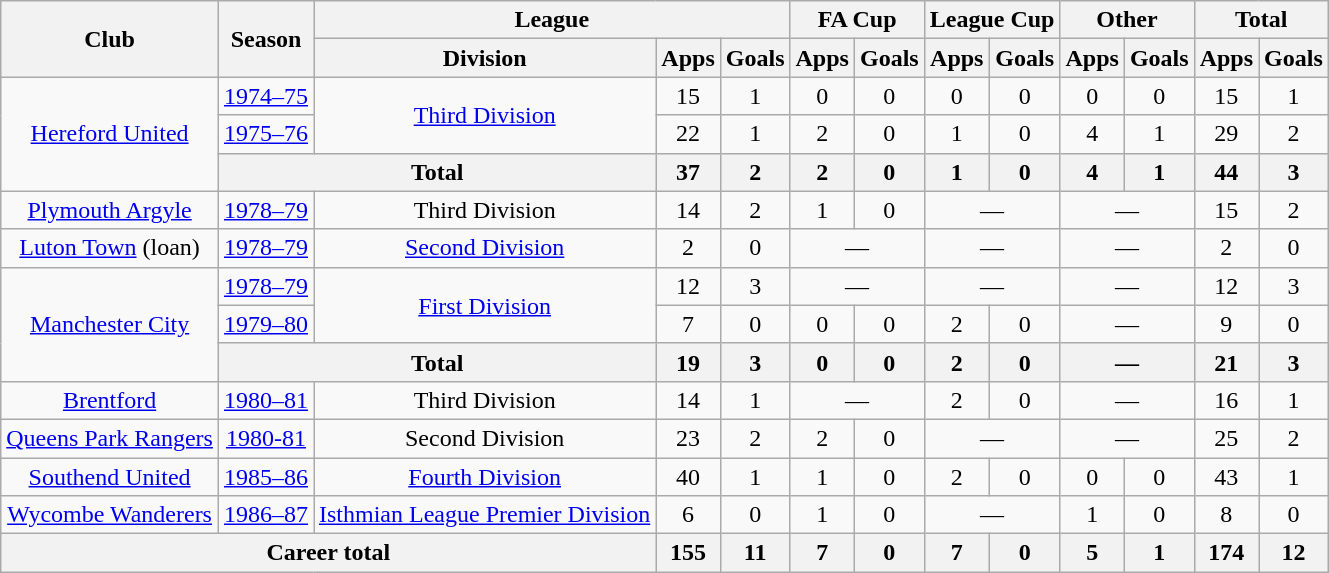<table class="wikitable" style="text-align: center">
<tr>
<th rowspan="2">Club</th>
<th rowspan="2">Season</th>
<th colspan="3">League</th>
<th colspan="2">FA Cup</th>
<th colspan="2">League Cup</th>
<th colspan="2">Other</th>
<th colspan="2">Total</th>
</tr>
<tr>
<th>Division</th>
<th>Apps</th>
<th>Goals</th>
<th>Apps</th>
<th>Goals</th>
<th>Apps</th>
<th>Goals</th>
<th>Apps</th>
<th>Goals</th>
<th>Apps</th>
<th>Goals</th>
</tr>
<tr>
<td rowspan="3"><a href='#'>Hereford United</a></td>
<td><a href='#'>1974–75</a></td>
<td rowspan="2"><a href='#'>Third Division</a></td>
<td>15</td>
<td>1</td>
<td>0</td>
<td>0</td>
<td>0</td>
<td>0</td>
<td>0</td>
<td>0</td>
<td>15</td>
<td>1</td>
</tr>
<tr>
<td><a href='#'>1975–76</a></td>
<td>22</td>
<td>1</td>
<td>2</td>
<td>0</td>
<td>1</td>
<td>0</td>
<td>4</td>
<td>1</td>
<td>29</td>
<td>2</td>
</tr>
<tr>
<th colspan="2">Total</th>
<th>37</th>
<th>2</th>
<th>2</th>
<th>0</th>
<th>1</th>
<th>0</th>
<th>4</th>
<th>1</th>
<th>44</th>
<th>3</th>
</tr>
<tr>
<td><a href='#'>Plymouth Argyle</a></td>
<td><a href='#'>1978–79</a></td>
<td>Third Division</td>
<td>14</td>
<td>2</td>
<td>1</td>
<td>0</td>
<td colspan="2">—</td>
<td colspan="2">—</td>
<td>15</td>
<td>2</td>
</tr>
<tr>
<td><a href='#'>Luton Town</a> (loan)</td>
<td><a href='#'>1978–79</a></td>
<td><a href='#'>Second Division</a></td>
<td>2</td>
<td>0</td>
<td colspan="2">—</td>
<td colspan="2">—</td>
<td colspan="2">—</td>
<td>2</td>
<td>0</td>
</tr>
<tr>
<td rowspan="3"><a href='#'>Manchester City</a></td>
<td><a href='#'>1978–79</a></td>
<td rowspan="2"><a href='#'>First Division</a></td>
<td>12</td>
<td>3</td>
<td colspan="2">—</td>
<td colspan="2">—</td>
<td colspan="2">—</td>
<td>12</td>
<td>3</td>
</tr>
<tr>
<td><a href='#'>1979–80</a></td>
<td>7</td>
<td>0</td>
<td>0</td>
<td>0</td>
<td>2</td>
<td>0</td>
<td colspan="2">—</td>
<td>9</td>
<td>0</td>
</tr>
<tr>
<th colspan="2">Total</th>
<th>19</th>
<th>3</th>
<th>0</th>
<th>0</th>
<th>2</th>
<th>0</th>
<th colspan="2">—</th>
<th>21</th>
<th>3</th>
</tr>
<tr>
<td><a href='#'>Brentford</a></td>
<td><a href='#'>1980–81</a></td>
<td>Third Division</td>
<td>14</td>
<td>1</td>
<td colspan="2">—</td>
<td>2</td>
<td>0</td>
<td colspan="2">—</td>
<td>16</td>
<td>1</td>
</tr>
<tr>
<td><a href='#'>Queens Park Rangers</a></td>
<td><a href='#'>1980-81</a></td>
<td>Second Division</td>
<td>23</td>
<td>2</td>
<td>2</td>
<td>0</td>
<td colspan="2">—</td>
<td colspan="2">—</td>
<td>25</td>
<td>2</td>
</tr>
<tr>
<td><a href='#'>Southend United</a></td>
<td><a href='#'>1985–86</a></td>
<td><a href='#'>Fourth Division</a></td>
<td>40</td>
<td>1</td>
<td>1</td>
<td>0</td>
<td>2</td>
<td>0</td>
<td>0</td>
<td>0</td>
<td>43</td>
<td>1</td>
</tr>
<tr>
<td><a href='#'>Wycombe Wanderers</a></td>
<td><a href='#'>1986–87</a></td>
<td><a href='#'>Isthmian League Premier Division</a></td>
<td>6</td>
<td>0</td>
<td>1</td>
<td>0</td>
<td colspan="2">—</td>
<td>1</td>
<td>0</td>
<td>8</td>
<td>0</td>
</tr>
<tr>
<th colspan="3">Career total</th>
<th>155</th>
<th>11</th>
<th>7</th>
<th>0</th>
<th>7</th>
<th>0</th>
<th>5</th>
<th>1</th>
<th>174</th>
<th>12</th>
</tr>
</table>
